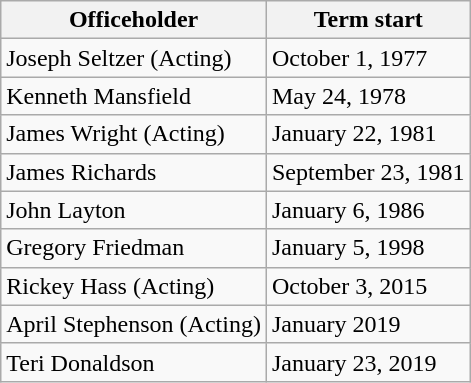<table class="wikitable sortable">
<tr style="vertical-align:bottom;">
<th>Officeholder</th>
<th>Term start</th>
</tr>
<tr>
<td>Joseph Seltzer (Acting)</td>
<td>October 1, 1977</td>
</tr>
<tr>
<td>Kenneth Mansfield</td>
<td>May 24, 1978</td>
</tr>
<tr>
<td>James Wright (Acting)</td>
<td>January 22, 1981</td>
</tr>
<tr>
<td>James Richards</td>
<td>September 23, 1981</td>
</tr>
<tr>
<td>John Layton</td>
<td>January 6, 1986</td>
</tr>
<tr>
<td>Gregory Friedman</td>
<td>January 5, 1998<br></td>
</tr>
<tr>
<td>Rickey Hass (Acting)</td>
<td>October 3, 2015</td>
</tr>
<tr>
<td>April Stephenson (Acting)</td>
<td>January 2019</td>
</tr>
<tr>
<td>Teri Donaldson</td>
<td>January 23, 2019</td>
</tr>
</table>
